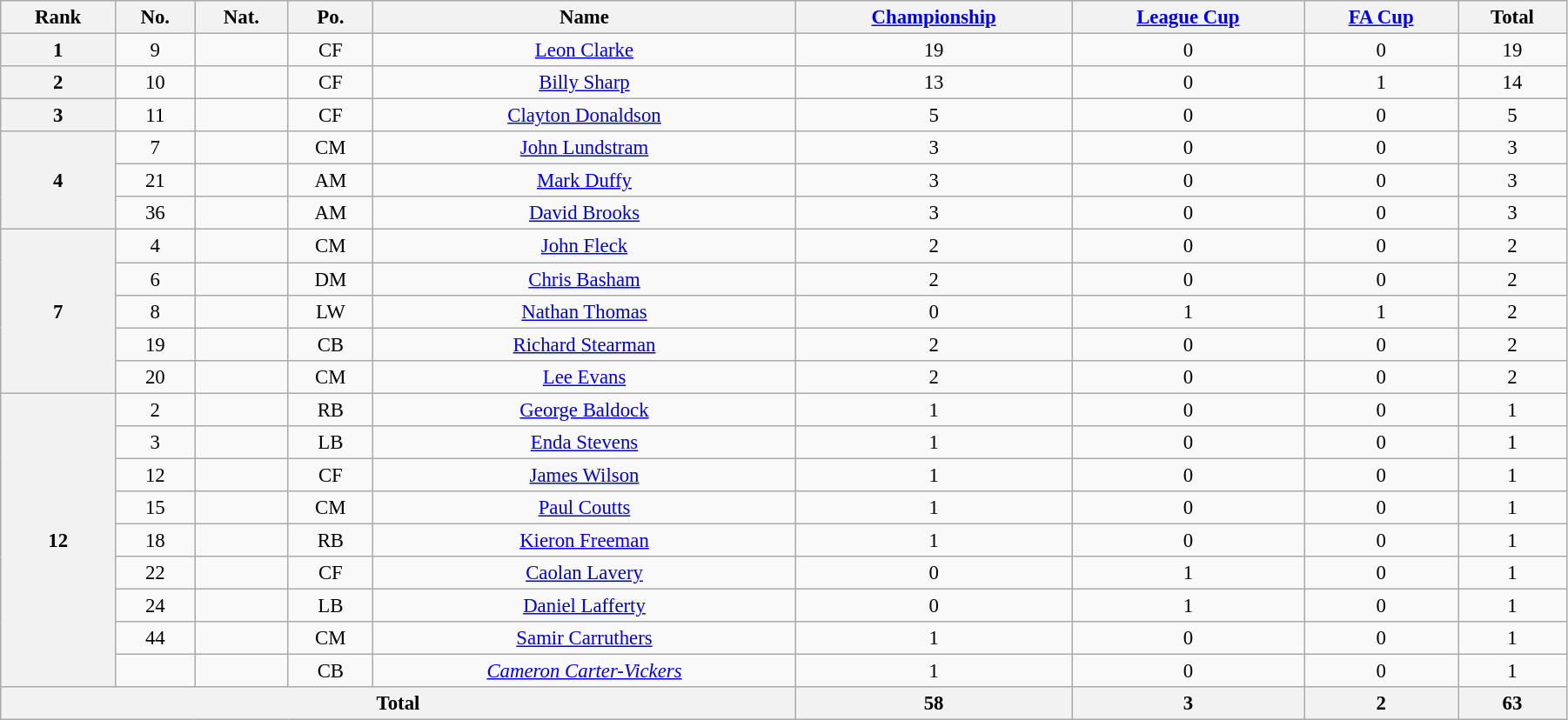<table class="wikitable" style="text-align:center; font-size:95%; width:95%;">
<tr>
<th>Rank</th>
<th>No.</th>
<th>Nat.</th>
<th>Po.</th>
<th>Name</th>
<th><a href='#'>Championship</a></th>
<th><a href='#'>League Cup</a></th>
<th><a href='#'>FA Cup</a></th>
<th>Total</th>
</tr>
<tr>
<th rowspan=1>1</th>
<td>9</td>
<td></td>
<td>CF</td>
<td><a href='#'>Leon Clarke</a></td>
<td>19</td>
<td>0</td>
<td>0</td>
<td>19</td>
</tr>
<tr>
<th rowspan=1>2</th>
<td>10</td>
<td></td>
<td>CF</td>
<td><a href='#'>Billy Sharp</a></td>
<td>13</td>
<td>0</td>
<td>1</td>
<td>14</td>
</tr>
<tr>
<th rowspan=1>3</th>
<td>11</td>
<td></td>
<td>CF</td>
<td><a href='#'>Clayton Donaldson</a></td>
<td>5</td>
<td>0</td>
<td>0</td>
<td>5</td>
</tr>
<tr>
<th rowspan=3>4</th>
<td>7</td>
<td></td>
<td>CM</td>
<td><a href='#'>John Lundstram</a></td>
<td>3</td>
<td>0</td>
<td>0</td>
<td>3</td>
</tr>
<tr>
<td>21</td>
<td></td>
<td>AM</td>
<td><a href='#'>Mark Duffy</a></td>
<td>3</td>
<td>0</td>
<td>0</td>
<td>3</td>
</tr>
<tr>
<td>36</td>
<td></td>
<td>AM</td>
<td><a href='#'>David Brooks</a></td>
<td>3</td>
<td>0</td>
<td>0</td>
<td>3</td>
</tr>
<tr>
<th rowspan=5>7</th>
<td>4</td>
<td></td>
<td>CM</td>
<td><a href='#'>John Fleck</a></td>
<td>2</td>
<td>0</td>
<td>0</td>
<td>2</td>
</tr>
<tr>
<td>6</td>
<td></td>
<td>DM</td>
<td><a href='#'>Chris Basham</a></td>
<td>2</td>
<td>0</td>
<td>0</td>
<td>2</td>
</tr>
<tr>
<td>8</td>
<td></td>
<td>LW</td>
<td><a href='#'>Nathan Thomas</a></td>
<td>0</td>
<td>1</td>
<td>1</td>
<td>2</td>
</tr>
<tr>
<td>19</td>
<td></td>
<td>CB</td>
<td><a href='#'>Richard Stearman</a></td>
<td>2</td>
<td>0</td>
<td>0</td>
<td>2</td>
</tr>
<tr>
<td>20</td>
<td></td>
<td>CM</td>
<td><a href='#'>Lee Evans</a></td>
<td>2</td>
<td>0</td>
<td>0</td>
<td>2</td>
</tr>
<tr>
<th rowspan=9>12</th>
<td>2</td>
<td></td>
<td>RB</td>
<td><a href='#'>George Baldock</a></td>
<td>1</td>
<td>0</td>
<td>0</td>
<td>1</td>
</tr>
<tr>
<td>3</td>
<td></td>
<td>LB</td>
<td><a href='#'>Enda Stevens</a></td>
<td>1</td>
<td>0</td>
<td>0</td>
<td>1</td>
</tr>
<tr>
<td>12</td>
<td></td>
<td>CF</td>
<td><a href='#'>James Wilson</a></td>
<td>1</td>
<td>0</td>
<td>0</td>
<td>1</td>
</tr>
<tr>
<td>15</td>
<td></td>
<td>CM</td>
<td><a href='#'>Paul Coutts</a></td>
<td>1</td>
<td>0</td>
<td>0</td>
<td>1</td>
</tr>
<tr>
<td>18</td>
<td></td>
<td>RB</td>
<td><a href='#'>Kieron Freeman</a></td>
<td>1</td>
<td>0</td>
<td>0</td>
<td>1</td>
</tr>
<tr>
<td>22</td>
<td></td>
<td>CF</td>
<td><a href='#'>Caolan Lavery</a></td>
<td>0</td>
<td>1</td>
<td>0</td>
<td>1</td>
</tr>
<tr>
<td>24</td>
<td></td>
<td>LB</td>
<td><a href='#'>Daniel Lafferty</a></td>
<td>0</td>
<td>1</td>
<td>0</td>
<td>1</td>
</tr>
<tr>
<td>44</td>
<td></td>
<td>CM</td>
<td><a href='#'>Samir Carruthers</a></td>
<td>1</td>
<td>0</td>
<td>0</td>
<td>1</td>
</tr>
<tr>
<td></td>
<td></td>
<td>CB</td>
<td><em><a href='#'>Cameron Carter-Vickers</a></em></td>
<td>1</td>
<td>0</td>
<td>0</td>
<td>1</td>
</tr>
<tr>
<th colspan=5>Total</th>
<th>58</th>
<th>3</th>
<th>2</th>
<th>63</th>
</tr>
</table>
